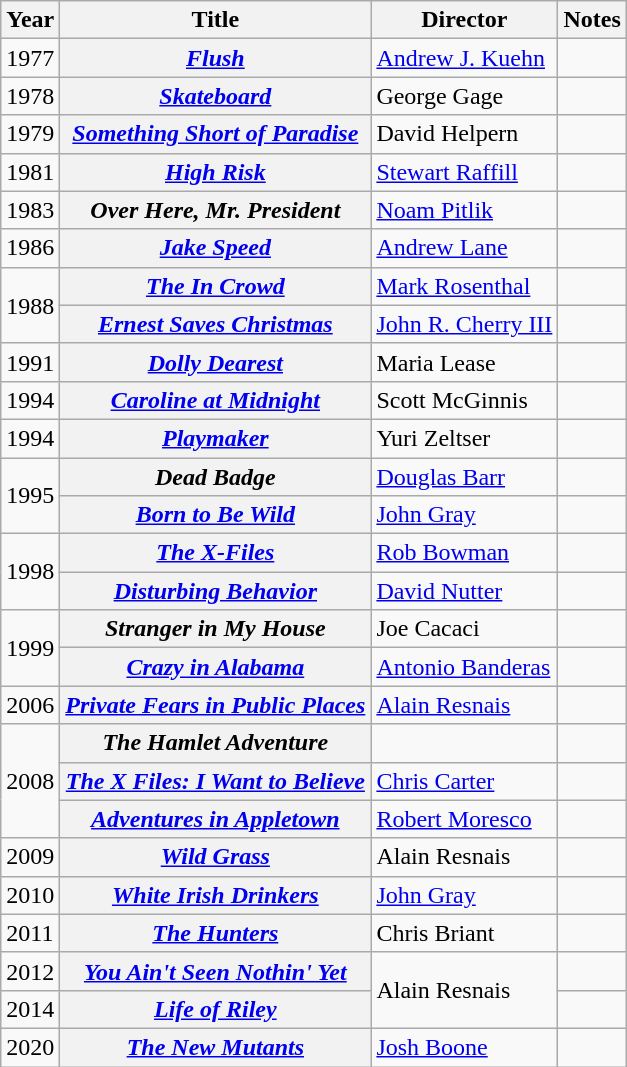<table class="wikitable">
<tr>
<th>Year</th>
<th>Title</th>
<th>Director</th>
<th>Notes</th>
</tr>
<tr>
<td>1977</td>
<th><em><a href='#'>Flush</a></em></th>
<td><a href='#'>Andrew J. Kuehn</a></td>
<td></td>
</tr>
<tr>
<td>1978</td>
<th><em><a href='#'>Skateboard</a></em></th>
<td>George Gage</td>
<td></td>
</tr>
<tr>
<td>1979</td>
<th><em><a href='#'>Something Short of Paradise</a></em></th>
<td>David Helpern</td>
<td></td>
</tr>
<tr>
<td>1981</td>
<th><em><a href='#'>High Risk</a></em></th>
<td><a href='#'>Stewart Raffill</a></td>
<td></td>
</tr>
<tr>
<td>1983</td>
<th><em>Over Here, Mr. President</em></th>
<td><a href='#'>Noam Pitlik</a></td>
<td></td>
</tr>
<tr>
<td>1986</td>
<th><em><a href='#'>Jake Speed</a></em></th>
<td><a href='#'>Andrew Lane</a></td>
<td></td>
</tr>
<tr>
<td rowspan="2">1988</td>
<th><em><a href='#'>The In Crowd</a></em></th>
<td><a href='#'>Mark Rosenthal</a></td>
<td></td>
</tr>
<tr>
<th><em><a href='#'>Ernest Saves Christmas</a></em></th>
<td><a href='#'>John R. Cherry III</a></td>
<td></td>
</tr>
<tr>
<td>1991</td>
<th><em><a href='#'>Dolly Dearest</a></em></th>
<td>Maria Lease</td>
<td></td>
</tr>
<tr>
<td>1994</td>
<th><em><a href='#'>Caroline at Midnight</a></em></th>
<td>Scott McGinnis</td>
<td></td>
</tr>
<tr>
<td>1994</td>
<th><em><a href='#'>Playmaker</a></em></th>
<td>Yuri Zeltser</td>
<td></td>
</tr>
<tr>
<td rowspan="2">1995</td>
<th><em>Dead Badge</em></th>
<td><a href='#'>Douglas Barr</a></td>
<td></td>
</tr>
<tr>
<th><em><a href='#'>Born to Be Wild</a></em></th>
<td><a href='#'>John Gray</a></td>
<td></td>
</tr>
<tr>
<td rowspan="2">1998</td>
<th><em><a href='#'>The X-Files</a></em></th>
<td><a href='#'>Rob Bowman</a></td>
<td></td>
</tr>
<tr>
<th><em><a href='#'>Disturbing Behavior</a></em></th>
<td><a href='#'>David Nutter</a></td>
<td></td>
</tr>
<tr>
<td rowspan="2">1999</td>
<th><em>Stranger in My House</em></th>
<td>Joe Cacaci</td>
<td></td>
</tr>
<tr>
<th><em><a href='#'>Crazy in Alabama</a></em></th>
<td><a href='#'>Antonio Banderas</a></td>
<td></td>
</tr>
<tr>
<td>2006</td>
<th><em><a href='#'>Private Fears in Public Places</a></em></th>
<td><a href='#'>Alain Resnais</a></td>
<td></td>
</tr>
<tr>
<td rowspan="3">2008</td>
<th><em>The Hamlet Adventure</em></th>
<td></td>
<td></td>
</tr>
<tr>
<th><em><a href='#'>The X Files: I Want to Believe</a></em></th>
<td><a href='#'>Chris Carter</a></td>
<td></td>
</tr>
<tr>
<th><em><a href='#'>Adventures in Appletown</a></em></th>
<td><a href='#'>Robert Moresco</a></td>
<td></td>
</tr>
<tr>
<td>2009</td>
<th><em><a href='#'>Wild Grass</a></em></th>
<td>Alain Resnais</td>
<td></td>
</tr>
<tr>
<td>2010</td>
<th><em><a href='#'>White Irish Drinkers</a></em></th>
<td><a href='#'>John Gray</a></td>
<td></td>
</tr>
<tr>
<td>2011</td>
<th><em><a href='#'>The Hunters</a></em></th>
<td>Chris Briant</td>
<td></td>
</tr>
<tr>
<td>2012</td>
<th><em><a href='#'>You Ain't Seen Nothin' Yet</a></em></th>
<td rowspan="2">Alain Resnais</td>
<td></td>
</tr>
<tr>
<td>2014</td>
<th><em><a href='#'>Life of Riley</a></em></th>
<td></td>
</tr>
<tr>
<td>2020</td>
<th><em><a href='#'>The New Mutants</a></em></th>
<td><a href='#'>Josh Boone</a></td>
<td></td>
</tr>
</table>
